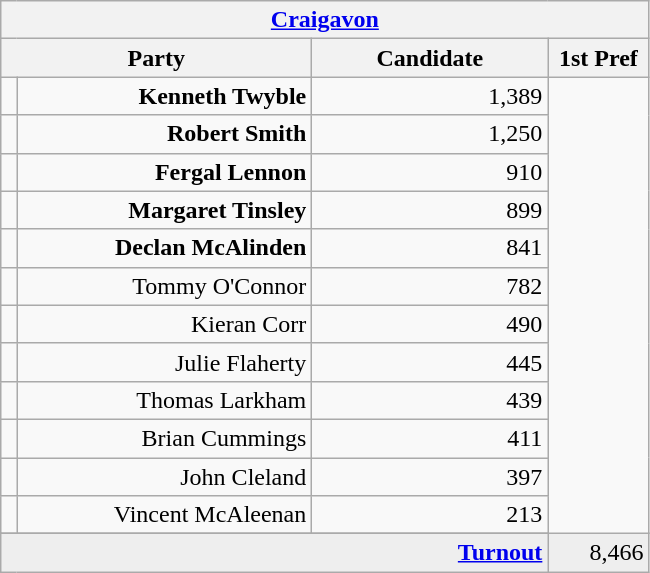<table class="wikitable">
<tr>
<th colspan="4" align="center"><a href='#'>Craigavon</a></th>
</tr>
<tr>
<th colspan="2" align="center" width=200>Party</th>
<th width=150>Candidate</th>
<th width=60>1st Pref</th>
</tr>
<tr>
<td></td>
<td align="right"><strong>Kenneth Twyble</strong></td>
<td align="right">1,389</td>
</tr>
<tr>
<td></td>
<td align="right"><strong>Robert Smith</strong></td>
<td align="right">1,250</td>
</tr>
<tr>
<td></td>
<td align="right"><strong>Fergal Lennon</strong></td>
<td align="right">910</td>
</tr>
<tr>
<td></td>
<td align="right"><strong>Margaret Tinsley</strong></td>
<td align="right">899</td>
</tr>
<tr>
<td></td>
<td align="right"><strong>Declan McAlinden</strong></td>
<td align="right">841</td>
</tr>
<tr>
<td></td>
<td align="right">Tommy O'Connor</td>
<td align="right">782</td>
</tr>
<tr>
<td></td>
<td align="right">Kieran Corr</td>
<td align="right">490</td>
</tr>
<tr>
<td></td>
<td align="right">Julie Flaherty</td>
<td align="right">445</td>
</tr>
<tr>
<td></td>
<td align="right">Thomas Larkham</td>
<td align="right">439</td>
</tr>
<tr>
<td></td>
<td align="right">Brian Cummings</td>
<td align="right">411</td>
</tr>
<tr>
<td></td>
<td align="right">John Cleland</td>
<td align="right">397</td>
</tr>
<tr>
<td></td>
<td align="right">Vincent McAleenan</td>
<td align="right">213</td>
</tr>
<tr>
</tr>
<tr bgcolor="EEEEEE">
<td colspan=3 align="right"><strong><a href='#'>Turnout</a></strong></td>
<td align="right">8,466</td>
</tr>
</table>
